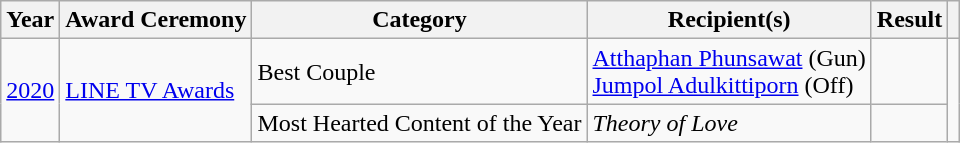<table class="wikitable">
<tr>
<th>Year</th>
<th>Award Ceremony</th>
<th>Category</th>
<th>Recipient(s)</th>
<th>Result</th>
<th></th>
</tr>
<tr>
<td rowspan="2"><a href='#'>2020</a></td>
<td rowspan="2"><a href='#'>LINE TV Awards</a></td>
<td>Best Couple</td>
<td><a href='#'>Atthaphan Phunsawat</a> (Gun)<br><a href='#'>Jumpol Adulkittiporn</a> (Off)</td>
<td></td>
<td rowspan="2"></td>
</tr>
<tr>
<td>Most Hearted Content of the Year</td>
<td><em>Theory of Love</em></td>
<td></td>
</tr>
</table>
